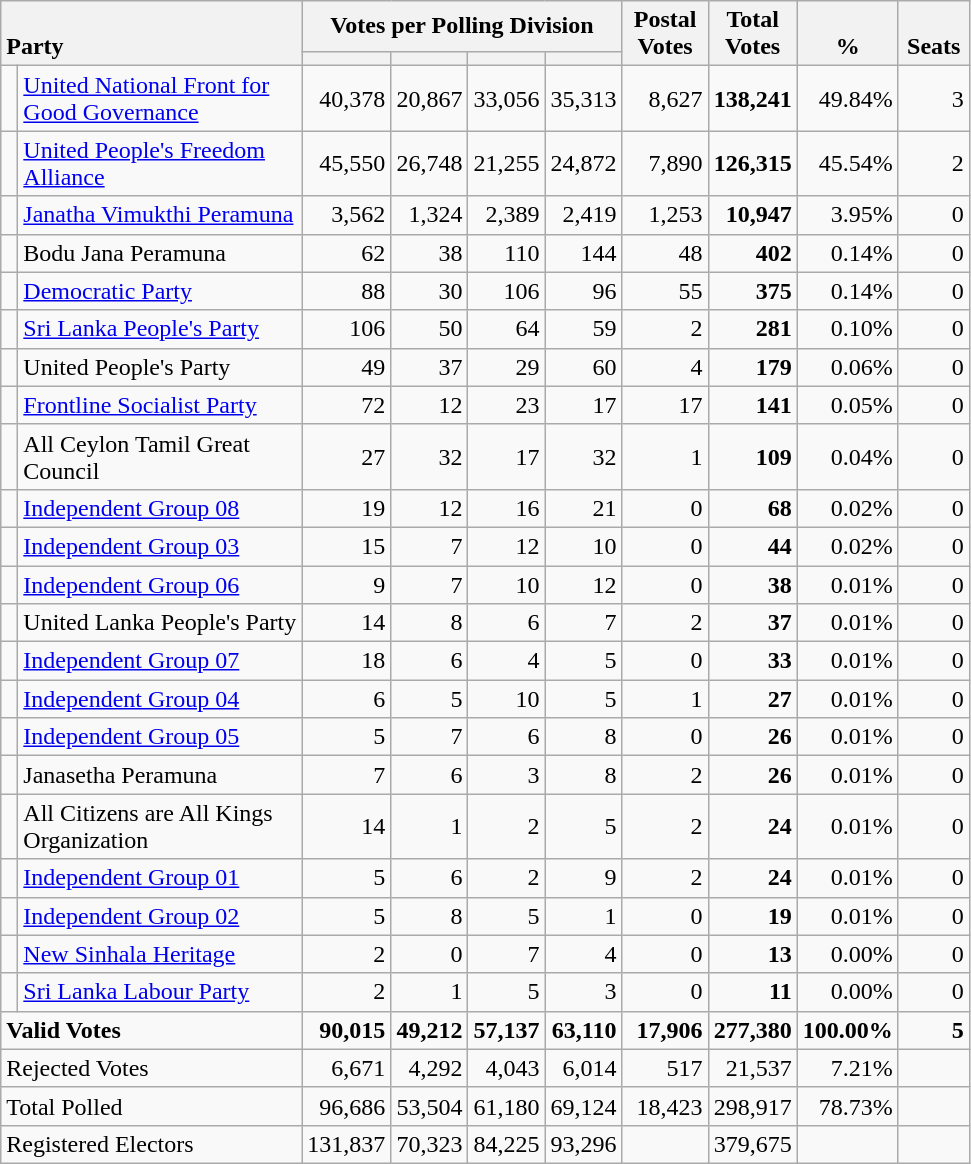<table class="wikitable" border="1" style="text-align:right;">
<tr>
<th style="text-align:left; vertical-align:bottom;" rowspan="2" colspan="2">Party</th>
<th colspan=4>Votes per Polling Division</th>
<th rowspan="2" style="vertical-align:bottom; text-align:center; width:50px;">Postal<br>Votes</th>
<th rowspan="2" style="vertical-align:bottom; text-align:center; width:50px;">Total Votes</th>
<th rowspan="2" style="vertical-align:bottom; text-align:center; width:50px;">%</th>
<th rowspan="2" style="vertical-align:bottom; text-align:center; width:40px;">Seats</th>
</tr>
<tr>
<th></th>
<th></th>
<th></th>
<th></th>
</tr>
<tr>
<td bgcolor=> </td>
<td align=left><a href='#'>United National Front for<br>Good Governance</a></td>
<td>40,378</td>
<td>20,867</td>
<td>33,056</td>
<td>35,313</td>
<td>8,627</td>
<td><strong>138,241</strong></td>
<td>49.84%</td>
<td>3</td>
</tr>
<tr>
<td bgcolor=> </td>
<td align=left><a href='#'>United People's Freedom<br>Alliance</a></td>
<td>45,550</td>
<td>26,748</td>
<td>21,255</td>
<td>24,872</td>
<td>7,890</td>
<td><strong>126,315</strong></td>
<td>45.54%</td>
<td>2</td>
</tr>
<tr>
<td bgcolor=> </td>
<td align=left><a href='#'>Janatha Vimukthi Peramuna</a></td>
<td>3,562</td>
<td>1,324</td>
<td>2,389</td>
<td>2,419</td>
<td>1,253</td>
<td><strong>10,947</strong></td>
<td>3.95%</td>
<td>0</td>
</tr>
<tr>
<td bgcolor=> </td>
<td align=left>Bodu Jana Peramuna</td>
<td>62</td>
<td>38</td>
<td>110</td>
<td>144</td>
<td>48</td>
<td><strong>402</strong></td>
<td>0.14%</td>
<td>0</td>
</tr>
<tr>
<td bgcolor=> </td>
<td align=left><a href='#'>Democratic Party</a></td>
<td>88</td>
<td>30</td>
<td>106</td>
<td>96</td>
<td>55</td>
<td><strong>375</strong></td>
<td>0.14%</td>
<td>0</td>
</tr>
<tr>
<td bgcolor=> </td>
<td align=left><a href='#'>Sri Lanka People's Party</a></td>
<td>106</td>
<td>50</td>
<td>64</td>
<td>59</td>
<td>2</td>
<td><strong>281</strong></td>
<td>0.10%</td>
<td>0</td>
</tr>
<tr>
<td bgcolor=> </td>
<td align=left>United People's Party</td>
<td>49</td>
<td>37</td>
<td>29</td>
<td>60</td>
<td>4</td>
<td><strong>179</strong></td>
<td>0.06%</td>
<td>0</td>
</tr>
<tr>
<td bgcolor=> </td>
<td align=left><a href='#'>Frontline Socialist Party</a></td>
<td>72</td>
<td>12</td>
<td>23</td>
<td>17</td>
<td>17</td>
<td><strong>141</strong></td>
<td>0.05%</td>
<td>0</td>
</tr>
<tr>
<td bgcolor=> </td>
<td align=left>All Ceylon Tamil Great<br>Council</td>
<td>27</td>
<td>32</td>
<td>17</td>
<td>32</td>
<td>1</td>
<td><strong>109</strong></td>
<td>0.04%</td>
<td>0</td>
</tr>
<tr>
<td bgcolor=> </td>
<td align=left><a href='#'>Independent Group 08</a></td>
<td>19</td>
<td>12</td>
<td>16</td>
<td>21</td>
<td>0</td>
<td><strong>68</strong></td>
<td>0.02%</td>
<td>0</td>
</tr>
<tr>
<td bgcolor=> </td>
<td align=left><a href='#'>Independent Group 03</a></td>
<td>15</td>
<td>7</td>
<td>12</td>
<td>10</td>
<td>0</td>
<td><strong>44</strong></td>
<td>0.02%</td>
<td>0</td>
</tr>
<tr>
<td bgcolor=> </td>
<td align=left><a href='#'>Independent Group 06</a></td>
<td>9</td>
<td>7</td>
<td>10</td>
<td>12</td>
<td>0</td>
<td><strong>38</strong></td>
<td>0.01%</td>
<td>0</td>
</tr>
<tr>
<td bgcolor=> </td>
<td align=left>United Lanka People's Party</td>
<td>14</td>
<td>8</td>
<td>6</td>
<td>7</td>
<td>2</td>
<td><strong>37</strong></td>
<td>0.01%</td>
<td>0</td>
</tr>
<tr>
<td bgcolor=> </td>
<td align=left><a href='#'>Independent Group 07</a></td>
<td>18</td>
<td>6</td>
<td>4</td>
<td>5</td>
<td>0</td>
<td><strong>33</strong></td>
<td>0.01%</td>
<td>0</td>
</tr>
<tr>
<td bgcolor=> </td>
<td align=left><a href='#'>Independent Group 04</a></td>
<td>6</td>
<td>5</td>
<td>10</td>
<td>5</td>
<td>1</td>
<td><strong>27</strong></td>
<td>0.01%</td>
<td>0</td>
</tr>
<tr>
<td bgcolor=> </td>
<td align=left><a href='#'>Independent Group 05</a></td>
<td>5</td>
<td>7</td>
<td>6</td>
<td>8</td>
<td>0</td>
<td><strong>26</strong></td>
<td>0.01%</td>
<td>0</td>
</tr>
<tr>
<td bgcolor=> </td>
<td align=left>Janasetha Peramuna</td>
<td>7</td>
<td>6</td>
<td>3</td>
<td>8</td>
<td>2</td>
<td><strong>26</strong></td>
<td>0.01%</td>
<td>0</td>
</tr>
<tr>
<td bgcolor=> </td>
<td align=left>All Citizens are All Kings<br>Organization</td>
<td>14</td>
<td>1</td>
<td>2</td>
<td>5</td>
<td>2</td>
<td><strong>24</strong></td>
<td>0.01%</td>
<td>0</td>
</tr>
<tr>
<td bgcolor=> </td>
<td align=left><a href='#'>Independent Group 01</a></td>
<td>5</td>
<td>6</td>
<td>2</td>
<td>9</td>
<td>2</td>
<td><strong>24</strong></td>
<td>0.01%</td>
<td>0</td>
</tr>
<tr>
<td bgcolor=> </td>
<td align=left><a href='#'>Independent Group 02</a></td>
<td>5</td>
<td>8</td>
<td>5</td>
<td>1</td>
<td>0</td>
<td><strong>19</strong></td>
<td>0.01%</td>
<td>0</td>
</tr>
<tr>
<td bgcolor=> </td>
<td align=left><a href='#'>New Sinhala Heritage</a></td>
<td>2</td>
<td>0</td>
<td>7</td>
<td>4</td>
<td>0</td>
<td><strong>13</strong></td>
<td>0.00%</td>
<td>0</td>
</tr>
<tr>
<td bgcolor=> </td>
<td align=left><a href='#'>Sri Lanka Labour Party</a></td>
<td>2</td>
<td>1</td>
<td>5</td>
<td>3</td>
<td>0</td>
<td><strong>11</strong></td>
<td>0.00%</td>
<td>0</td>
</tr>
<tr>
<td align=left colspan=2><strong>Valid Votes</strong></td>
<td><strong>90,015</strong></td>
<td><strong>49,212</strong></td>
<td><strong>57,137</strong></td>
<td><strong>63,110</strong></td>
<td><strong>17,906</strong></td>
<td><strong>277,380</strong></td>
<td><strong>100.00%</strong></td>
<td><strong>5</strong></td>
</tr>
<tr>
<td align=left colspan=2>Rejected Votes</td>
<td>6,671</td>
<td>4,292</td>
<td>4,043</td>
<td>6,014</td>
<td>517</td>
<td>21,537</td>
<td>7.21%</td>
<td></td>
</tr>
<tr>
<td align=left colspan=2>Total Polled</td>
<td>96,686</td>
<td>53,504</td>
<td>61,180</td>
<td>69,124</td>
<td>18,423</td>
<td>298,917</td>
<td>78.73%</td>
<td></td>
</tr>
<tr>
<td align=left colspan=2>Registered Electors</td>
<td>131,837</td>
<td>70,323</td>
<td>84,225</td>
<td>93,296</td>
<td></td>
<td>379,675</td>
<td></td>
<td></td>
</tr>
</table>
